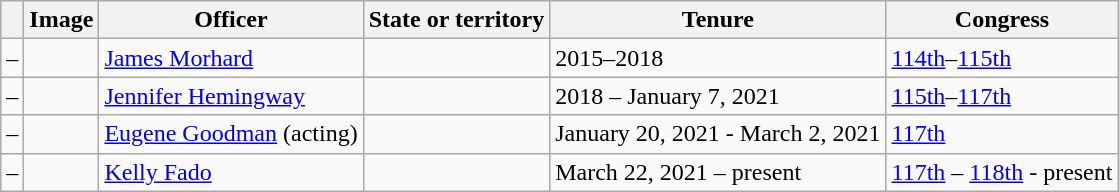<table class="wikitable sortable">
<tr>
<th></th>
<th>Image</th>
<th>Officer</th>
<th>State or territory</th>
<th>Tenure</th>
<th>Congress</th>
</tr>
<tr>
<td>–</td>
<td></td>
<td><a href='#'>James Morhard</a></td>
<td></td>
<td>2015–2018</td>
<td><a href='#'>114th</a>–<a href='#'>115th</a></td>
</tr>
<tr>
<td>–</td>
<td></td>
<td><a href='#'>Jennifer Hemingway</a></td>
<td></td>
<td>2018 – January 7, 2021</td>
<td><a href='#'>115th</a>–<a href='#'>117th</a></td>
</tr>
<tr>
<td>–</td>
<td></td>
<td><a href='#'>Eugene Goodman</a> (acting)</td>
<td></td>
<td>January 20, 2021 - March 2, 2021</td>
<td><a href='#'>117th</a></td>
</tr>
<tr>
<td>–</td>
<td></td>
<td><a href='#'>Kelly Fado</a></td>
<td></td>
<td>March 22, 2021 – present</td>
<td><a href='#'>117th</a> – <a href='#'>118th</a> - present</td>
</tr>
</table>
